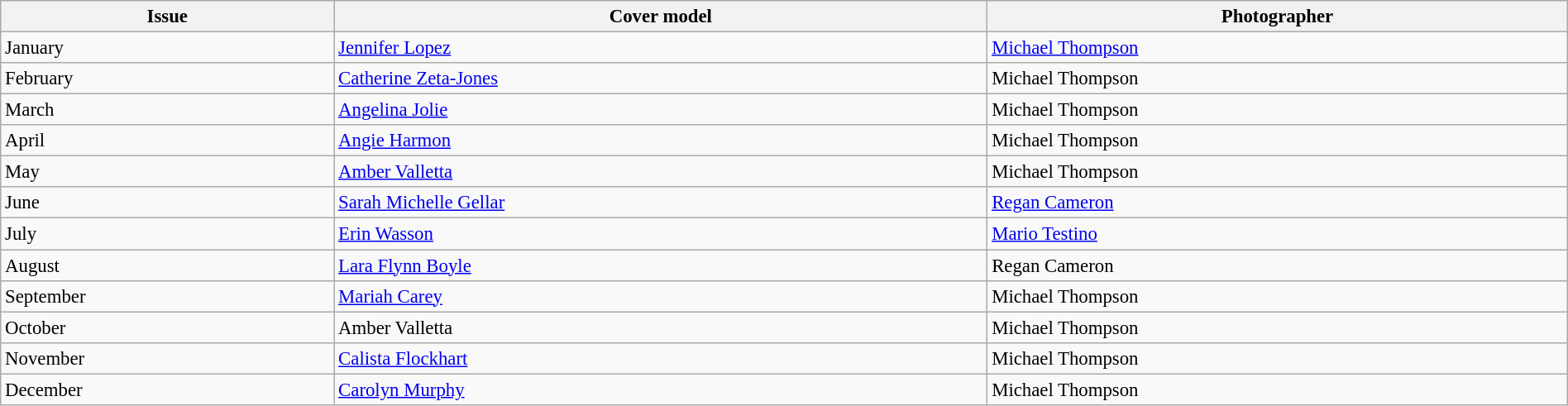<table class="sortable wikitable"  style="font-size:95%; width:100%;">
<tr>
<th style="text-align:center;">Issue</th>
<th style="text-align:center;">Cover model</th>
<th style="text-align:center;">Photographer</th>
</tr>
<tr>
<td>January</td>
<td><a href='#'>Jennifer Lopez</a></td>
<td><a href='#'>Michael Thompson</a></td>
</tr>
<tr>
<td>February</td>
<td><a href='#'>Catherine Zeta-Jones</a></td>
<td>Michael Thompson</td>
</tr>
<tr>
<td>March</td>
<td><a href='#'>Angelina Jolie</a></td>
<td>Michael Thompson</td>
</tr>
<tr>
<td>April</td>
<td><a href='#'>Angie Harmon</a></td>
<td>Michael Thompson</td>
</tr>
<tr>
<td>May</td>
<td><a href='#'>Amber Valletta</a></td>
<td>Michael Thompson</td>
</tr>
<tr>
<td>June</td>
<td><a href='#'>Sarah Michelle Gellar</a></td>
<td><a href='#'>Regan Cameron</a></td>
</tr>
<tr>
<td>July</td>
<td><a href='#'>Erin Wasson</a></td>
<td><a href='#'>Mario Testino</a></td>
</tr>
<tr>
<td>August</td>
<td><a href='#'>Lara Flynn Boyle</a></td>
<td>Regan Cameron</td>
</tr>
<tr>
<td>September</td>
<td><a href='#'>Mariah Carey</a></td>
<td>Michael Thompson</td>
</tr>
<tr>
<td>October</td>
<td>Amber Valletta</td>
<td>Michael Thompson</td>
</tr>
<tr>
<td>November</td>
<td><a href='#'>Calista Flockhart</a></td>
<td>Michael Thompson</td>
</tr>
<tr>
<td>December</td>
<td><a href='#'>Carolyn Murphy</a></td>
<td>Michael Thompson</td>
</tr>
</table>
